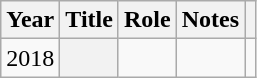<table class="wikitable plainrowheaders">
<tr>
<th scope="col">Year</th>
<th scope="col">Title</th>
<th scope="col">Role</th>
<th scope="col" class="unsortable">Notes</th>
<th scope="col" class="unsortable"></th>
</tr>
<tr>
<td>2018</td>
<th scope="row"><em></em></th>
<td></td>
<td></td>
<td style="text-align:center;"></td>
</tr>
</table>
